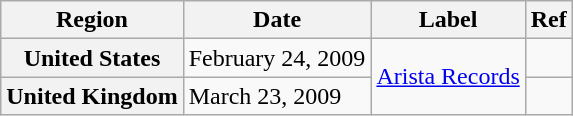<table class="wikitable plainrowheaders">
<tr>
<th scope="col">Region</th>
<th scope="col">Date</th>
<th scope="col">Label</th>
<th scope="col">Ref</th>
</tr>
<tr>
<th scope="row">United States</th>
<td>February 24, 2009</td>
<td rowspan="2"><a href='#'>Arista Records</a></td>
<td></td>
</tr>
<tr>
<th scope="row">United Kingdom</th>
<td>March 23, 2009</td>
<td></td>
</tr>
</table>
